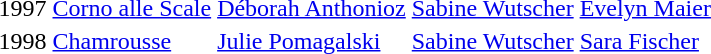<table>
<tr>
<td>1997</td>
<td> <a href='#'>Corno alle Scale</a></td>
<td> <a href='#'>Déborah Anthonioz</a></td>
<td> <a href='#'>Sabine Wutscher</a></td>
<td> <a href='#'>Evelyn Maier</a></td>
</tr>
<tr>
<td>1998</td>
<td> <a href='#'>Chamrousse</a></td>
<td> <a href='#'>Julie Pomagalski</a></td>
<td> <a href='#'>Sabine Wutscher</a></td>
<td> <a href='#'>Sara Fischer</a></td>
</tr>
</table>
